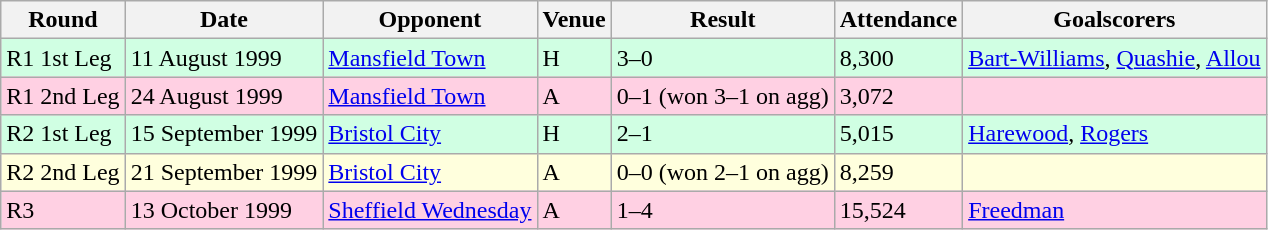<table class="wikitable">
<tr>
<th>Round</th>
<th>Date</th>
<th>Opponent</th>
<th>Venue</th>
<th>Result</th>
<th>Attendance</th>
<th>Goalscorers</th>
</tr>
<tr style="background-color: #d0ffe3;">
<td>R1 1st Leg</td>
<td>11 August 1999</td>
<td><a href='#'>Mansfield Town</a></td>
<td>H</td>
<td>3–0</td>
<td>8,300</td>
<td><a href='#'>Bart-Williams</a>, <a href='#'>Quashie</a>, <a href='#'>Allou</a></td>
</tr>
<tr style="background-color: #ffd0e3;">
<td>R1 2nd Leg</td>
<td>24 August 1999</td>
<td><a href='#'>Mansfield Town</a></td>
<td>A</td>
<td>0–1 (won 3–1 on agg)</td>
<td>3,072</td>
<td></td>
</tr>
<tr style="background-color: #d0ffe3;">
<td>R2 1st Leg</td>
<td>15 September 1999</td>
<td><a href='#'>Bristol City</a></td>
<td>H</td>
<td>2–1</td>
<td>5,015</td>
<td><a href='#'>Harewood</a>, <a href='#'>Rogers</a></td>
</tr>
<tr style="background-color: #ffffdd;">
<td>R2 2nd Leg</td>
<td>21 September 1999</td>
<td><a href='#'>Bristol City</a></td>
<td>A</td>
<td>0–0 (won 2–1 on agg)</td>
<td>8,259</td>
<td></td>
</tr>
<tr style="background-color: #ffd0e3;">
<td>R3</td>
<td>13 October 1999</td>
<td><a href='#'>Sheffield Wednesday</a></td>
<td>A</td>
<td>1–4</td>
<td>15,524</td>
<td><a href='#'>Freedman</a></td>
</tr>
</table>
